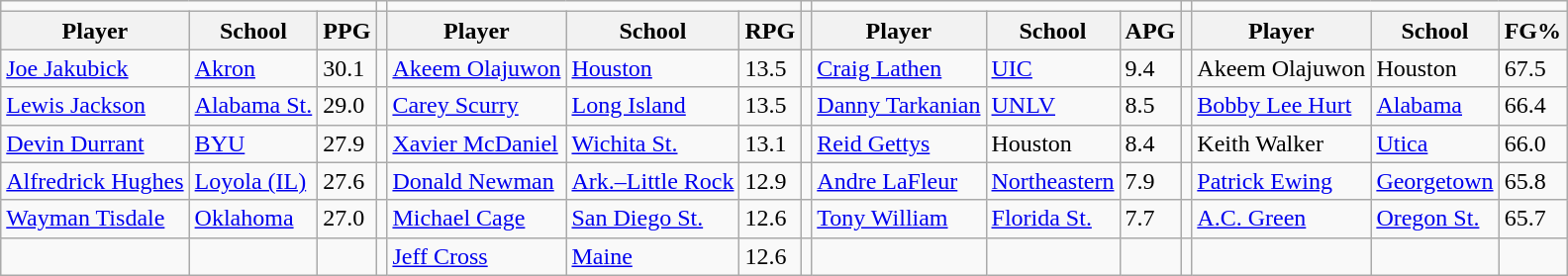<table class="wikitable" style="text-align: left;">
<tr>
<td colspan=3></td>
<td></td>
<td colspan=3></td>
<td></td>
<td colspan=3></td>
<td></td>
<td colspan=3></td>
</tr>
<tr>
<th>Player</th>
<th>School</th>
<th>PPG</th>
<th></th>
<th>Player</th>
<th>School</th>
<th>RPG</th>
<th></th>
<th>Player</th>
<th>School</th>
<th>APG</th>
<th></th>
<th>Player</th>
<th>School</th>
<th>FG%</th>
</tr>
<tr>
<td align="left"><a href='#'>Joe Jakubick</a></td>
<td><a href='#'>Akron</a></td>
<td>30.1</td>
<td></td>
<td><a href='#'>Akeem Olajuwon</a></td>
<td><a href='#'>Houston</a></td>
<td>13.5</td>
<td></td>
<td><a href='#'>Craig Lathen</a></td>
<td><a href='#'>UIC</a></td>
<td>9.4</td>
<td></td>
<td>Akeem Olajuwon</td>
<td>Houston</td>
<td>67.5</td>
</tr>
<tr>
<td align="left"><a href='#'>Lewis Jackson</a></td>
<td><a href='#'>Alabama St.</a></td>
<td>29.0</td>
<td></td>
<td><a href='#'>Carey Scurry</a></td>
<td><a href='#'>Long Island</a></td>
<td>13.5</td>
<td></td>
<td><a href='#'>Danny Tarkanian</a></td>
<td><a href='#'>UNLV</a></td>
<td>8.5</td>
<td></td>
<td><a href='#'>Bobby Lee Hurt</a></td>
<td><a href='#'>Alabama</a></td>
<td>66.4</td>
</tr>
<tr>
<td align="left"><a href='#'>Devin Durrant</a></td>
<td><a href='#'>BYU</a></td>
<td>27.9</td>
<td></td>
<td><a href='#'>Xavier McDaniel</a></td>
<td><a href='#'>Wichita St.</a></td>
<td>13.1</td>
<td></td>
<td><a href='#'>Reid Gettys</a></td>
<td>Houston</td>
<td>8.4</td>
<td></td>
<td>Keith Walker</td>
<td><a href='#'>Utica</a></td>
<td>66.0</td>
</tr>
<tr>
<td align="left"><a href='#'>Alfredrick Hughes</a></td>
<td><a href='#'>Loyola (IL)</a></td>
<td>27.6</td>
<td></td>
<td><a href='#'>Donald Newman</a></td>
<td><a href='#'>Ark.–Little Rock</a></td>
<td>12.9</td>
<td></td>
<td><a href='#'>Andre LaFleur</a></td>
<td><a href='#'>Northeastern</a></td>
<td>7.9</td>
<td></td>
<td><a href='#'>Patrick Ewing</a></td>
<td><a href='#'>Georgetown</a></td>
<td>65.8</td>
</tr>
<tr>
<td align="left"><a href='#'>Wayman Tisdale</a></td>
<td><a href='#'>Oklahoma</a></td>
<td>27.0</td>
<td></td>
<td><a href='#'>Michael Cage</a></td>
<td><a href='#'>San Diego St.</a></td>
<td>12.6</td>
<td></td>
<td><a href='#'>Tony William</a></td>
<td><a href='#'>Florida St.</a></td>
<td>7.7</td>
<td></td>
<td><a href='#'>A.C. Green</a></td>
<td><a href='#'>Oregon St.</a></td>
<td>65.7</td>
</tr>
<tr>
<td align="left"></td>
<td></td>
<td></td>
<td></td>
<td><a href='#'>Jeff Cross</a></td>
<td><a href='#'>Maine</a></td>
<td>12.6</td>
<td></td>
<td></td>
<td></td>
<td></td>
<td></td>
<td></td>
<td></td>
<td></td>
</tr>
</table>
